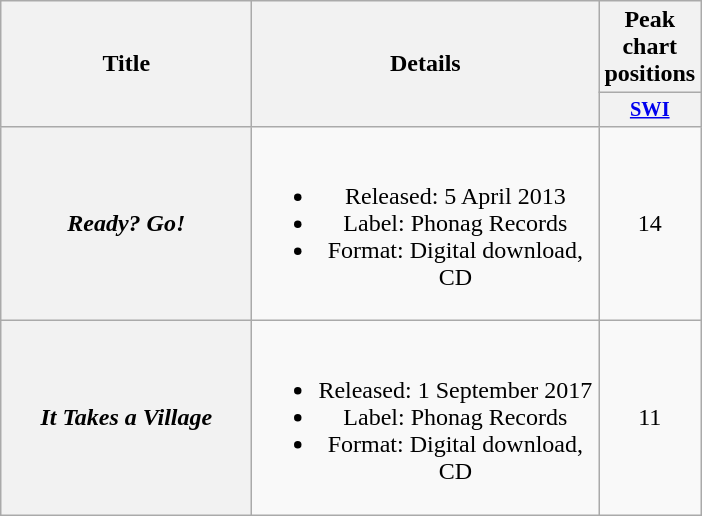<table class="wikitable plainrowheaders" style="text-align:center;">
<tr>
<th scope="col" rowspan="2" style="width:10em;">Title</th>
<th scope="col" rowspan="2" style="width:14em;">Details</th>
<th scope="col">Peak chart positions</th>
</tr>
<tr>
<th scope="col" style="width:3em;font-size:85%;"><a href='#'>SWI</a><br></th>
</tr>
<tr>
<th scope="row"><em>Ready? Go!</em></th>
<td><br><ul><li>Released: 5 April 2013</li><li>Label: Phonag Records</li><li>Format: Digital download, CD</li></ul></td>
<td>14</td>
</tr>
<tr>
<th scope="row"><em>It Takes a Village</em></th>
<td><br><ul><li>Released: 1 September 2017</li><li>Label: Phonag Records</li><li>Format: Digital download, CD</li></ul></td>
<td>11</td>
</tr>
</table>
